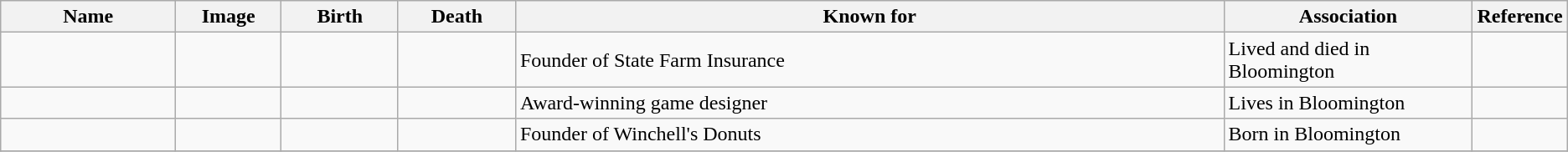<table class="wikitable sortable">
<tr>
<th scope="col" width="140">Name</th>
<th scope="col" width="80" class="unsortable">Image</th>
<th scope="col" width="90">Birth</th>
<th scope="col" width="90">Death</th>
<th scope="col" width="600" class="unsortable">Known for</th>
<th scope="col" width="200" class="unsortable">Association</th>
<th scope="col" width="30" class="unsortable">Reference</th>
</tr>
<tr>
<td></td>
<td></td>
<td align=right></td>
<td align=right></td>
<td>Founder of State Farm Insurance</td>
<td>Lived and died in Bloomington</td>
<td align="center"></td>
</tr>
<tr>
<td></td>
<td></td>
<td align=right></td>
<td></td>
<td>Award-winning game designer</td>
<td>Lives in Bloomington</td>
<td align="center"></td>
</tr>
<tr>
<td></td>
<td></td>
<td align=right></td>
<td align=right></td>
<td>Founder of Winchell's Donuts</td>
<td>Born in Bloomington</td>
<td align="center"></td>
</tr>
<tr>
</tr>
</table>
